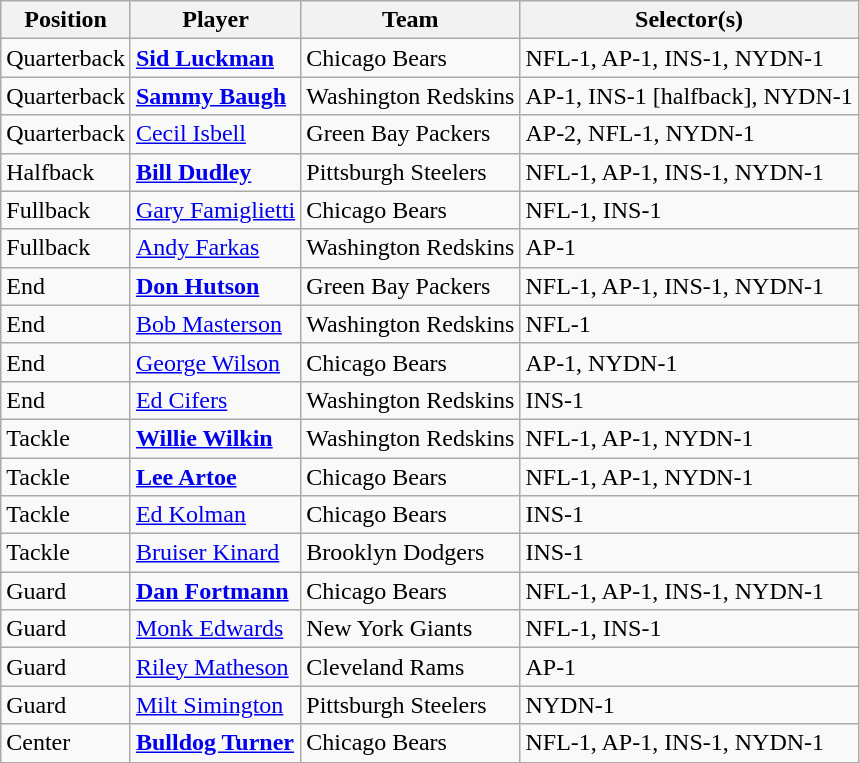<table class="wikitable" style="text-align:left;">
<tr>
<th>Position</th>
<th>Player</th>
<th>Team</th>
<th>Selector(s)</th>
</tr>
<tr>
<td>Quarterback</td>
<td><strong><a href='#'>Sid Luckman</a></strong></td>
<td>Chicago Bears</td>
<td>NFL-1, AP-1, INS-1, NYDN-1</td>
</tr>
<tr>
<td>Quarterback</td>
<td><strong><a href='#'>Sammy Baugh</a></strong></td>
<td>Washington Redskins</td>
<td>AP-1, INS-1 [halfback], NYDN-1</td>
</tr>
<tr>
<td>Quarterback</td>
<td><a href='#'>Cecil Isbell</a></td>
<td>Green Bay Packers</td>
<td>AP-2, NFL-1, NYDN-1</td>
</tr>
<tr>
<td>Halfback</td>
<td><strong><a href='#'>Bill Dudley</a></strong></td>
<td>Pittsburgh Steelers</td>
<td>NFL-1, AP-1, INS-1, NYDN-1</td>
</tr>
<tr>
<td>Fullback</td>
<td><a href='#'>Gary Famiglietti</a></td>
<td>Chicago Bears</td>
<td>NFL-1, INS-1</td>
</tr>
<tr>
<td>Fullback</td>
<td><a href='#'>Andy Farkas</a></td>
<td>Washington Redskins</td>
<td>AP-1</td>
</tr>
<tr>
<td>End</td>
<td><strong><a href='#'>Don Hutson</a></strong></td>
<td>Green Bay Packers</td>
<td>NFL-1, AP-1, INS-1, NYDN-1</td>
</tr>
<tr>
<td>End</td>
<td><a href='#'>Bob Masterson</a></td>
<td>Washington Redskins</td>
<td>NFL-1</td>
</tr>
<tr>
<td>End</td>
<td><a href='#'>George Wilson</a></td>
<td>Chicago Bears</td>
<td>AP-1, NYDN-1</td>
</tr>
<tr>
<td>End</td>
<td><a href='#'>Ed Cifers</a></td>
<td>Washington Redskins</td>
<td>INS-1</td>
</tr>
<tr>
<td>Tackle</td>
<td><strong><a href='#'>Willie Wilkin</a></strong></td>
<td>Washington Redskins</td>
<td>NFL-1, AP-1, NYDN-1</td>
</tr>
<tr>
<td>Tackle</td>
<td><strong><a href='#'>Lee Artoe</a></strong></td>
<td>Chicago Bears</td>
<td>NFL-1, AP-1, NYDN-1</td>
</tr>
<tr>
<td>Tackle</td>
<td><a href='#'>Ed Kolman</a></td>
<td>Chicago Bears</td>
<td>INS-1</td>
</tr>
<tr>
<td>Tackle</td>
<td><a href='#'>Bruiser Kinard</a></td>
<td>Brooklyn Dodgers</td>
<td>INS-1</td>
</tr>
<tr>
<td>Guard</td>
<td><strong><a href='#'>Dan Fortmann</a></strong></td>
<td>Chicago Bears</td>
<td>NFL-1, AP-1, INS-1, NYDN-1</td>
</tr>
<tr>
<td>Guard</td>
<td><a href='#'>Monk Edwards</a></td>
<td>New York Giants</td>
<td>NFL-1, INS-1</td>
</tr>
<tr>
<td>Guard</td>
<td><a href='#'>Riley Matheson</a></td>
<td>Cleveland Rams</td>
<td>AP-1</td>
</tr>
<tr>
<td>Guard</td>
<td><a href='#'>Milt Simington</a></td>
<td>Pittsburgh Steelers</td>
<td>NYDN-1</td>
</tr>
<tr>
<td>Center</td>
<td><strong><a href='#'>Bulldog Turner</a></strong></td>
<td>Chicago Bears</td>
<td>NFL-1, AP-1, INS-1, NYDN-1</td>
</tr>
<tr>
</tr>
</table>
